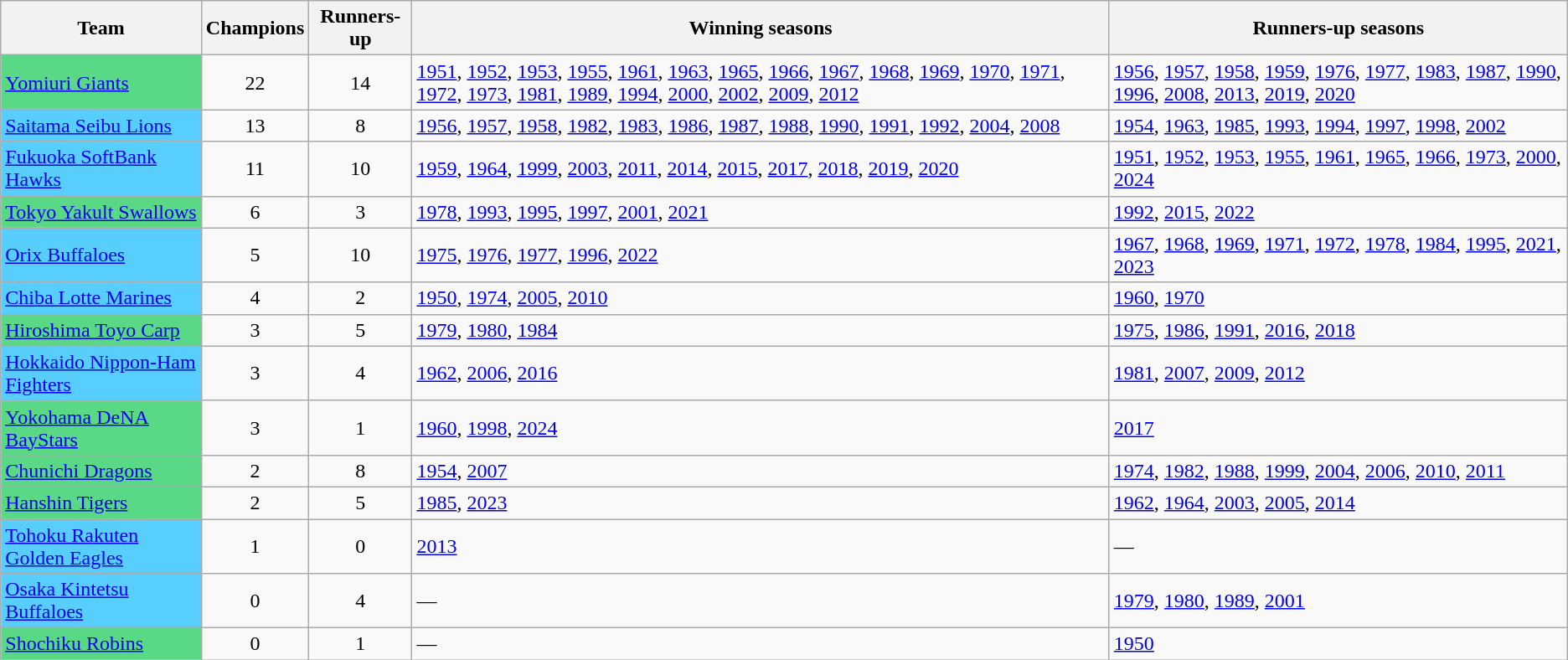<table class="wikitable">
<tr>
<th>Team</th>
<th>Champions</th>
<th>Runners-up</th>
<th>Winning seasons</th>
<th>Runners-up seasons</th>
</tr>
<tr>
<td style="background:#59d986;"><a href='#'>Yomiuri Giants</a></td>
<td align=center>22</td>
<td align=center>14</td>
<td><a href='#'>1951</a>, <a href='#'>1952</a>, <a href='#'>1953</a>, <a href='#'>1955</a>, <a href='#'>1961</a>, <a href='#'>1963</a>, <a href='#'>1965</a>, <a href='#'>1966</a>, <a href='#'>1967</a>, <a href='#'>1968</a>, <a href='#'>1969</a>, <a href='#'>1970</a>, <a href='#'>1971</a>, <a href='#'>1972</a>, <a href='#'>1973</a>, <a href='#'>1981</a>, <a href='#'>1989</a>, <a href='#'>1994</a>, <a href='#'>2000</a>, <a href='#'>2002</a>, <a href='#'>2009</a>, <a href='#'>2012</a></td>
<td><a href='#'>1956</a>, <a href='#'>1957</a>, <a href='#'>1958</a>, <a href='#'>1959</a>, <a href='#'>1976</a>, <a href='#'>1977</a>, <a href='#'>1983</a>, <a href='#'>1987</a>, <a href='#'>1990</a>, <a href='#'>1996</a>, <a href='#'>2008</a>, <a href='#'>2013</a>, <a href='#'>2019</a>, <a href='#'>2020</a></td>
</tr>
<tr>
<td style="background:#58ceff;"><a href='#'>Saitama Seibu Lions</a></td>
<td align=center>13</td>
<td align=center>8</td>
<td><a href='#'>1956</a>, <a href='#'>1957</a>, <a href='#'>1958</a>, <a href='#'>1982</a>, <a href='#'>1983</a>, <a href='#'>1986</a>, <a href='#'>1987</a>, <a href='#'>1988</a>, <a href='#'>1990</a>, <a href='#'>1991</a>, <a href='#'>1992</a>, <a href='#'>2004</a>, <a href='#'>2008</a></td>
<td><a href='#'>1954</a>, <a href='#'>1963</a>, <a href='#'>1985</a>, <a href='#'>1993</a>, <a href='#'>1994</a>, <a href='#'>1997</a>, <a href='#'>1998</a>, <a href='#'>2002</a></td>
</tr>
<tr>
<td style="background:#58ceff;"><a href='#'>Fukuoka SoftBank Hawks</a></td>
<td align=center>11</td>
<td align=center>10</td>
<td><a href='#'>1959</a>, <a href='#'>1964</a>, <a href='#'>1999</a>, <a href='#'>2003</a>, <a href='#'>2011</a>, <a href='#'>2014</a>, <a href='#'>2015</a>, <a href='#'>2017</a>, <a href='#'>2018</a>, <a href='#'>2019</a>, <a href='#'>2020</a></td>
<td><a href='#'>1951</a>, <a href='#'>1952</a>, <a href='#'>1953</a>, <a href='#'>1955</a>, <a href='#'>1961</a>, <a href='#'>1965</a>, <a href='#'>1966</a>, <a href='#'>1973</a>, <a href='#'>2000</a>, <a href='#'>2024</a></td>
</tr>
<tr>
<td style="background:#59d986;"><a href='#'>Tokyo Yakult Swallows</a></td>
<td align=center>6</td>
<td align=center>3</td>
<td><a href='#'>1978</a>, <a href='#'>1993</a>, <a href='#'>1995</a>, <a href='#'>1997</a>, <a href='#'>2001</a>, <a href='#'>2021</a></td>
<td><a href='#'>1992</a>, <a href='#'>2015</a>, <a href='#'>2022</a></td>
</tr>
<tr>
<td style="background:#58ceff;"><a href='#'>Orix Buffaloes</a></td>
<td align=center>5</td>
<td align=center>10</td>
<td><a href='#'>1975</a>, <a href='#'>1976</a>, <a href='#'>1977</a>, <a href='#'>1996</a>, <a href='#'>2022</a></td>
<td><a href='#'>1967</a>, <a href='#'>1968</a>, <a href='#'>1969</a>, <a href='#'>1971</a>, <a href='#'>1972</a>, <a href='#'>1978</a>, <a href='#'>1984</a>, <a href='#'>1995</a>, <a href='#'>2021</a>, <a href='#'>2023</a></td>
</tr>
<tr>
<td style="background:#58ceff;"><a href='#'>Chiba Lotte Marines</a></td>
<td align=center>4</td>
<td align=center>2</td>
<td><a href='#'>1950</a>, <a href='#'>1974</a>, <a href='#'>2005</a>, <a href='#'>2010</a></td>
<td><a href='#'>1960</a>, <a href='#'>1970</a></td>
</tr>
<tr>
<td style="background:#59d986;"><a href='#'>Hiroshima Toyo Carp</a></td>
<td align=center>3</td>
<td align=center>5</td>
<td><a href='#'>1979</a>, <a href='#'>1980</a>, <a href='#'>1984</a></td>
<td><a href='#'>1975</a>, <a href='#'>1986</a>, <a href='#'>1991</a>, <a href='#'>2016</a>, <a href='#'>2018</a></td>
</tr>
<tr>
<td style="background:#58ceff;"><a href='#'>Hokkaido Nippon-Ham Fighters</a></td>
<td align=center>3</td>
<td align=center>4</td>
<td><a href='#'>1962</a>, <a href='#'>2006</a>, <a href='#'>2016</a></td>
<td><a href='#'>1981</a>, <a href='#'>2007</a>, <a href='#'>2009</a>, <a href='#'>2012</a></td>
</tr>
<tr>
<td style="background:#59d986;"><a href='#'>Yokohama DeNA BayStars</a></td>
<td align=center>3</td>
<td align=center>1</td>
<td><a href='#'>1960</a>, <a href='#'>1998</a>, <a href='#'>2024</a></td>
<td><a href='#'>2017</a></td>
</tr>
<tr>
<td style="background:#59d986;"><a href='#'>Chunichi Dragons</a></td>
<td align=center>2</td>
<td align=center>8</td>
<td><a href='#'>1954</a>, <a href='#'>2007</a></td>
<td><a href='#'>1974</a>, <a href='#'>1982</a>, <a href='#'>1988</a>, <a href='#'>1999</a>, <a href='#'>2004</a>, <a href='#'>2006</a>, <a href='#'>2010</a>, <a href='#'>2011</a></td>
</tr>
<tr>
<td style="background:#59d986;"><a href='#'>Hanshin Tigers</a></td>
<td align=center>2</td>
<td align=center>5</td>
<td><a href='#'>1985</a>, <a href='#'>2023</a></td>
<td><a href='#'>1962</a>, <a href='#'>1964</a>, <a href='#'>2003</a>, <a href='#'>2005</a>, <a href='#'>2014</a></td>
</tr>
<tr>
<td style="background:#58ceff;"><a href='#'>Tohoku Rakuten Golden Eagles</a></td>
<td align=center>1</td>
<td align=center>0</td>
<td><a href='#'>2013</a></td>
<td>—</td>
</tr>
<tr>
<td style="background:#58ceff;"><a href='#'>Osaka Kintetsu Buffaloes</a></td>
<td align=center>0</td>
<td align=center>4</td>
<td>—</td>
<td><a href='#'>1979</a>, <a href='#'>1980</a>, <a href='#'>1989</a>, <a href='#'>2001</a></td>
</tr>
<tr>
<td style="background:#59d986;"><a href='#'>Shochiku Robins</a></td>
<td align=center>0</td>
<td align=center>1</td>
<td>—</td>
<td><a href='#'>1950</a></td>
</tr>
</table>
